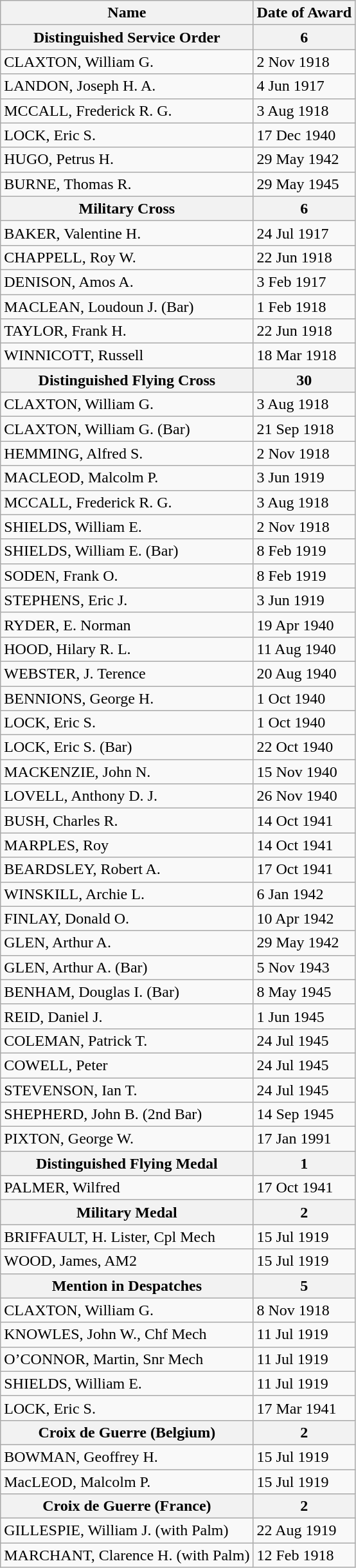<table class="wikitable">
<tr>
<th>Name</th>
<th>Date of Award</th>
</tr>
<tr>
<th>Distinguished Service Order</th>
<th>6</th>
</tr>
<tr>
<td>CLAXTON, William G.</td>
<td>2 Nov 1918</td>
</tr>
<tr>
<td>LANDON, Joseph H. A.</td>
<td>4 Jun 1917</td>
</tr>
<tr>
<td>MCCALL, Frederick R. G.</td>
<td>3 Aug 1918</td>
</tr>
<tr>
<td>LOCK, Eric S.</td>
<td>17 Dec 1940</td>
</tr>
<tr>
<td>HUGO, Petrus H.</td>
<td>29 May 1942</td>
</tr>
<tr>
<td>BURNE, Thomas R.</td>
<td>29 May 1945</td>
</tr>
<tr>
<th>Military Cross</th>
<th>6</th>
</tr>
<tr>
<td>BAKER, Valentine H.</td>
<td>24 Jul 1917</td>
</tr>
<tr>
<td>CHAPPELL, Roy W.</td>
<td>22 Jun 1918</td>
</tr>
<tr>
<td>DENISON, Amos A.</td>
<td>3 Feb 1917</td>
</tr>
<tr>
<td>MACLEAN, Loudoun J. (Bar)</td>
<td>1 Feb 1918</td>
</tr>
<tr>
<td>TAYLOR, Frank H.</td>
<td>22 Jun 1918</td>
</tr>
<tr>
<td>WINNICOTT, Russell</td>
<td>18 Mar 1918</td>
</tr>
<tr>
<th>Distinguished Flying Cross</th>
<th>30</th>
</tr>
<tr>
<td>CLAXTON, William G.</td>
<td>3 Aug 1918</td>
</tr>
<tr>
<td>CLAXTON, William G. (Bar)</td>
<td>21 Sep 1918</td>
</tr>
<tr>
<td>HEMMING, Alfred S.</td>
<td>2 Nov 1918</td>
</tr>
<tr>
<td>MACLEOD, Malcolm P.</td>
<td>3 Jun 1919</td>
</tr>
<tr>
<td>MCCALL, Frederick R. G.</td>
<td>3 Aug 1918</td>
</tr>
<tr>
<td>SHIELDS, William E.</td>
<td>2 Nov 1918</td>
</tr>
<tr>
<td>SHIELDS, William E. (Bar)</td>
<td>8 Feb 1919</td>
</tr>
<tr>
<td>SODEN, Frank O.</td>
<td>8 Feb 1919</td>
</tr>
<tr>
<td>STEPHENS, Eric J.</td>
<td>3 Jun 1919</td>
</tr>
<tr>
<td>RYDER, E. Norman</td>
<td>19 Apr 1940</td>
</tr>
<tr>
<td>HOOD, Hilary R. L.</td>
<td>11 Aug 1940</td>
</tr>
<tr>
<td>WEBSTER, J. Terence</td>
<td>20 Aug 1940</td>
</tr>
<tr>
<td>BENNIONS, George H.</td>
<td>1 Oct 1940</td>
</tr>
<tr>
<td>LOCK, Eric S.</td>
<td>1 Oct 1940</td>
</tr>
<tr>
<td>LOCK, Eric S. (Bar)</td>
<td>22 Oct 1940</td>
</tr>
<tr>
<td>MACKENZIE, John N.</td>
<td>15 Nov 1940</td>
</tr>
<tr>
<td>LOVELL, Anthony D. J.</td>
<td>26 Nov 1940</td>
</tr>
<tr>
<td>BUSH, Charles R.</td>
<td>14 Oct 1941</td>
</tr>
<tr>
<td>MARPLES, Roy</td>
<td>14 Oct 1941</td>
</tr>
<tr>
<td>BEARDSLEY, Robert A.</td>
<td>17 Oct 1941</td>
</tr>
<tr>
<td>WINSKILL, Archie L.</td>
<td>6 Jan 1942</td>
</tr>
<tr>
<td>FINLAY, Donald O.</td>
<td>10 Apr 1942</td>
</tr>
<tr>
<td>GLEN, Arthur A.</td>
<td>29 May 1942</td>
</tr>
<tr>
<td>GLEN, Arthur A. (Bar)</td>
<td>5 Nov 1943</td>
</tr>
<tr>
<td>BENHAM, Douglas I. (Bar)</td>
<td>8 May 1945</td>
</tr>
<tr>
<td>REID, Daniel J.</td>
<td>1 Jun 1945</td>
</tr>
<tr>
<td>COLEMAN, Patrick T.</td>
<td>24 Jul 1945</td>
</tr>
<tr>
<td>COWELL, Peter</td>
<td>24 Jul 1945</td>
</tr>
<tr>
<td>STEVENSON, Ian T.</td>
<td>24 Jul 1945</td>
</tr>
<tr>
<td>SHEPHERD, John B. (2nd Bar)</td>
<td>14 Sep 1945</td>
</tr>
<tr>
<td>PIXTON, George W.</td>
<td>17 Jan 1991</td>
</tr>
<tr>
<th>Distinguished Flying Medal</th>
<th>1</th>
</tr>
<tr>
<td>PALMER, Wilfred</td>
<td>17 Oct 1941</td>
</tr>
<tr>
<th>Military Medal</th>
<th>2</th>
</tr>
<tr>
<td>BRIFFAULT, H. Lister, Cpl Mech</td>
<td>15 Jul 1919</td>
</tr>
<tr>
<td>WOOD, James, AM2</td>
<td>15 Jul 1919</td>
</tr>
<tr>
<th>Mention in Despatches</th>
<th>5</th>
</tr>
<tr>
<td>CLAXTON, William G.</td>
<td>8 Nov 1918</td>
</tr>
<tr>
<td>KNOWLES, John W., Chf Mech</td>
<td>11 Jul 1919</td>
</tr>
<tr>
<td>O’CONNOR, Martin, Snr Mech</td>
<td>11 Jul 1919</td>
</tr>
<tr>
<td>SHIELDS, William E.</td>
<td>11 Jul 1919</td>
</tr>
<tr>
<td>LOCK, Eric S.</td>
<td>17 Mar 1941</td>
</tr>
<tr>
<th>Croix de Guerre (Belgium)</th>
<th>2</th>
</tr>
<tr>
<td>BOWMAN, Geoffrey H.</td>
<td>15 Jul 1919</td>
</tr>
<tr>
<td>MacLEOD, Malcolm P.</td>
<td>15 Jul 1919</td>
</tr>
<tr>
<th>Croix de Guerre (France)</th>
<th>2</th>
</tr>
<tr>
<td>GILLESPIE, William J. (with Palm)</td>
<td>22 Aug 1919</td>
</tr>
<tr>
<td>MARCHANT, Clarence H. (with Palm)</td>
<td>12 Feb 1918</td>
</tr>
</table>
